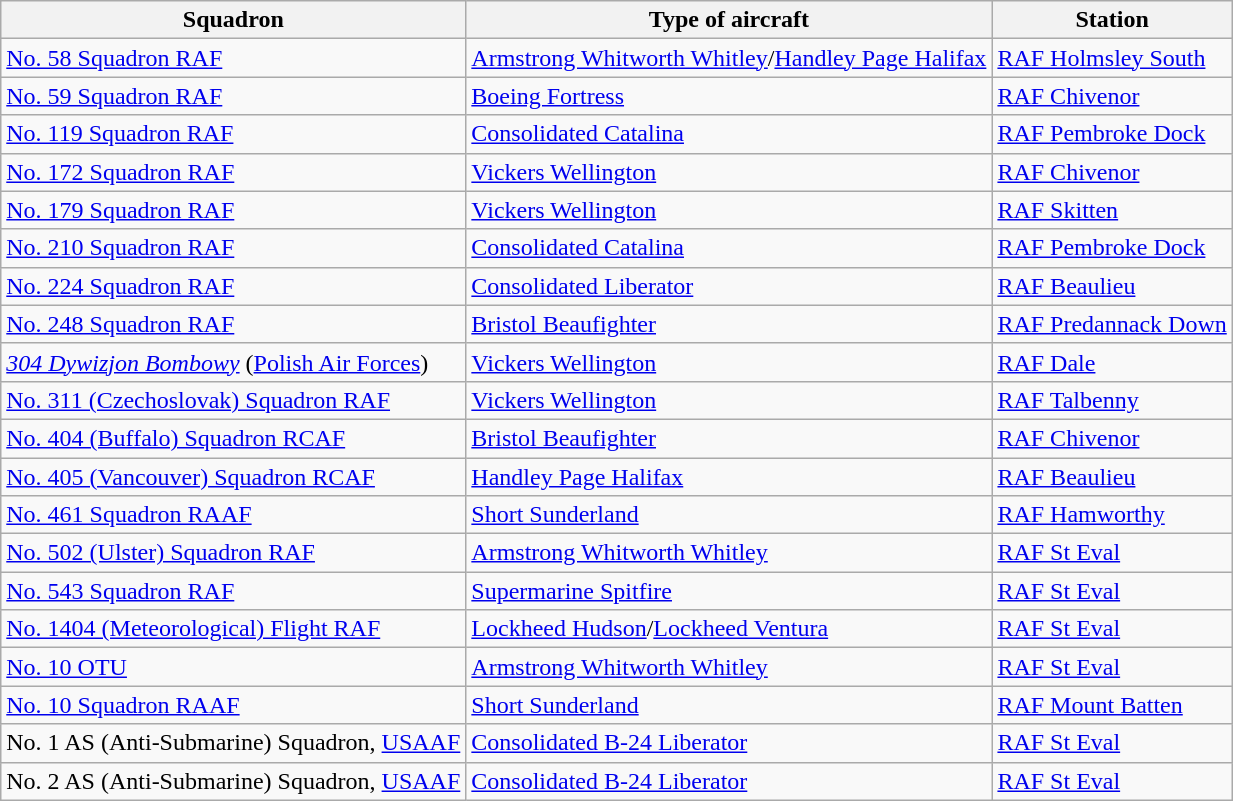<table class="wikitable">
<tr>
<th>Squadron</th>
<th>Type of aircraft</th>
<th>Station</th>
</tr>
<tr>
<td><a href='#'>No. 58 Squadron RAF</a></td>
<td><a href='#'>Armstrong Whitworth Whitley</a>/<a href='#'>Handley Page Halifax</a></td>
<td><a href='#'>RAF Holmsley South</a></td>
</tr>
<tr>
<td><a href='#'>No. 59 Squadron RAF</a></td>
<td><a href='#'>Boeing Fortress</a></td>
<td><a href='#'>RAF Chivenor</a></td>
</tr>
<tr>
<td><a href='#'>No. 119 Squadron RAF</a></td>
<td><a href='#'>Consolidated Catalina</a></td>
<td><a href='#'>RAF Pembroke Dock</a></td>
</tr>
<tr>
<td><a href='#'>No. 172 Squadron RAF</a></td>
<td><a href='#'>Vickers Wellington</a></td>
<td><a href='#'>RAF Chivenor</a></td>
</tr>
<tr>
<td><a href='#'>No. 179 Squadron RAF</a></td>
<td><a href='#'>Vickers Wellington</a></td>
<td><a href='#'>RAF Skitten</a></td>
</tr>
<tr>
<td><a href='#'>No. 210 Squadron RAF</a></td>
<td><a href='#'>Consolidated Catalina</a></td>
<td><a href='#'>RAF Pembroke Dock</a></td>
</tr>
<tr>
<td><a href='#'>No. 224 Squadron RAF</a></td>
<td><a href='#'>Consolidated Liberator</a></td>
<td><a href='#'>RAF Beaulieu</a></td>
</tr>
<tr>
<td><a href='#'>No. 248 Squadron RAF</a></td>
<td><a href='#'>Bristol Beaufighter</a></td>
<td><a href='#'>RAF Predannack Down</a></td>
</tr>
<tr>
<td><a href='#'><em>304 Dywizjon Bombowy</em></a> (<a href='#'>Polish Air Forces</a>) </td>
<td><a href='#'>Vickers Wellington</a></td>
<td><a href='#'>RAF Dale</a></td>
</tr>
<tr>
<td><a href='#'>No. 311 (Czechoslovak) Squadron RAF</a></td>
<td><a href='#'>Vickers Wellington</a></td>
<td><a href='#'>RAF Talbenny</a></td>
</tr>
<tr>
<td><a href='#'>No. 404 (Buffalo) Squadron RCAF</a></td>
<td><a href='#'>Bristol Beaufighter</a></td>
<td><a href='#'>RAF Chivenor</a></td>
</tr>
<tr>
<td><a href='#'>No. 405 (Vancouver) Squadron RCAF</a></td>
<td><a href='#'>Handley Page Halifax</a></td>
<td><a href='#'>RAF Beaulieu</a></td>
</tr>
<tr>
<td><a href='#'>No. 461 Squadron RAAF</a></td>
<td><a href='#'>Short Sunderland</a></td>
<td><a href='#'>RAF Hamworthy</a></td>
</tr>
<tr>
<td><a href='#'>No. 502 (Ulster) Squadron RAF</a></td>
<td><a href='#'>Armstrong Whitworth Whitley</a></td>
<td><a href='#'>RAF St Eval</a></td>
</tr>
<tr>
<td><a href='#'>No. 543 Squadron RAF</a></td>
<td><a href='#'>Supermarine Spitfire</a></td>
<td><a href='#'>RAF St Eval</a></td>
</tr>
<tr>
<td><a href='#'>No. 1404 (Meteorological) Flight RAF</a></td>
<td><a href='#'>Lockheed Hudson</a>/<a href='#'>Lockheed Ventura</a></td>
<td><a href='#'>RAF St Eval</a></td>
</tr>
<tr>
<td><a href='#'>No. 10 OTU</a></td>
<td><a href='#'>Armstrong Whitworth Whitley</a></td>
<td><a href='#'>RAF St Eval</a></td>
</tr>
<tr>
<td><a href='#'>No. 10 Squadron RAAF</a></td>
<td><a href='#'>Short Sunderland</a></td>
<td><a href='#'>RAF Mount Batten</a></td>
</tr>
<tr>
<td>No. 1 AS (Anti-Submarine) Squadron, <a href='#'>USAAF</a></td>
<td><a href='#'>Consolidated B-24 Liberator</a></td>
<td><a href='#'>RAF St Eval</a></td>
</tr>
<tr>
<td>No. 2 AS (Anti-Submarine) Squadron, <a href='#'>USAAF</a></td>
<td><a href='#'>Consolidated B-24 Liberator</a></td>
<td><a href='#'>RAF St Eval</a></td>
</tr>
</table>
